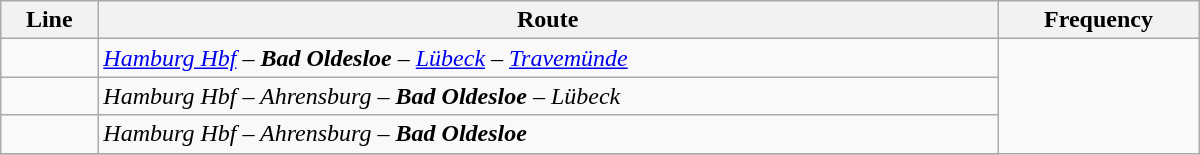<table class="wikitable float" style="width: 800px;">
<tr>
<th>Line</th>
<th>Route</th>
<th>Frequency</th>
</tr>
<tr>
<td></td>
<td><em><a href='#'>Hamburg Hbf</a> – <strong>Bad Oldesloe</strong> – <a href='#'>Lübeck</a> – <a href='#'>Travemünde</a></em></td>
</tr>
<tr>
<td></td>
<td><em>Hamburg Hbf – Ahrensburg – <strong>Bad Oldesloe</strong> – Lübeck</em></td>
</tr>
<tr>
<td></td>
<td><em>Hamburg Hbf – Ahrensburg – <strong>Bad Oldesloe</strong> </em></td>
</tr>
<tr>
</tr>
</table>
